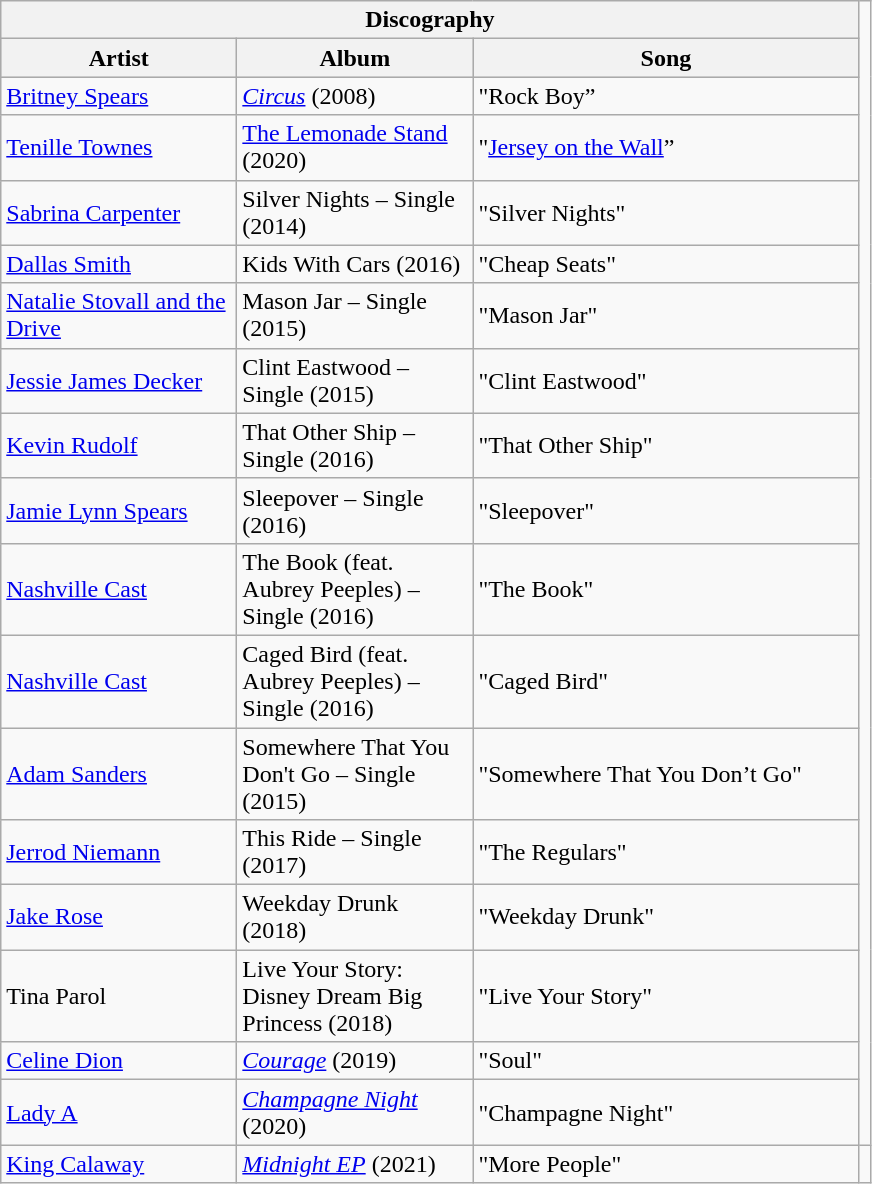<table class="wikitable">
<tr>
<th colspan="3">Discography</th>
</tr>
<tr style="background:#ccc;"+>
<th style="width:150px;">Artist</th>
<th style="width:150px;">Album</th>
<th style="width:250px;">Song</th>
</tr>
<tr>
<td><a href='#'>Britney Spears</a></td>
<td><em><a href='#'>Circus</a></em> (2008)</td>
<td>"Rock Boy”</td>
</tr>
<tr>
<td><a href='#'>Tenille Townes</a></td>
<td><a href='#'>The Lemonade Stand</a> (2020)</td>
<td>"<a href='#'>Jersey on the Wall</a>”</td>
</tr>
<tr>
<td><a href='#'>Sabrina Carpenter</a></td>
<td>Silver Nights – Single (2014)</td>
<td>"Silver Nights"</td>
</tr>
<tr>
<td><a href='#'>Dallas Smith</a></td>
<td>Kids With Cars (2016)</td>
<td>"Cheap Seats"</td>
</tr>
<tr>
<td><a href='#'>Natalie Stovall and the Drive</a></td>
<td>Mason Jar – Single (2015)</td>
<td>"Mason Jar"</td>
</tr>
<tr>
<td><a href='#'>Jessie James Decker</a></td>
<td>Clint Eastwood – Single (2015)</td>
<td>"Clint Eastwood"</td>
</tr>
<tr>
<td><a href='#'>Kevin Rudolf</a></td>
<td>That Other Ship – Single (2016)</td>
<td>"That Other Ship"</td>
</tr>
<tr>
<td><a href='#'>Jamie Lynn Spears</a></td>
<td>Sleepover – Single (2016)</td>
<td>"Sleepover"</td>
</tr>
<tr>
<td><a href='#'>Nashville Cast</a></td>
<td>The Book (feat. Aubrey Peeples) – Single (2016)</td>
<td>"The Book"</td>
</tr>
<tr>
<td><a href='#'>Nashville Cast</a></td>
<td>Caged Bird (feat. Aubrey Peeples) – Single (2016)</td>
<td>"Caged Bird"</td>
</tr>
<tr>
<td><a href='#'>Adam Sanders</a></td>
<td>Somewhere That You Don't Go – Single (2015)</td>
<td>"Somewhere That You Don’t Go"</td>
</tr>
<tr>
<td><a href='#'>Jerrod Niemann</a></td>
<td>This Ride – Single (2017)</td>
<td>"The Regulars"</td>
</tr>
<tr>
<td><a href='#'>Jake Rose</a></td>
<td>Weekday Drunk (2018)</td>
<td>"Weekday Drunk"</td>
</tr>
<tr>
<td>Tina Parol</td>
<td>Live Your Story: Disney Dream Big Princess (2018)</td>
<td>"Live Your Story"</td>
</tr>
<tr>
<td><a href='#'>Celine Dion</a></td>
<td><em><a href='#'>Courage</a></em> (2019)</td>
<td>"Soul"</td>
</tr>
<tr>
<td><a href='#'>Lady A</a></td>
<td><em><a href='#'>Champagne Night</a></em> (2020)</td>
<td>"Champagne Night"</td>
</tr>
<tr>
<td><a href='#'>King Calaway</a></td>
<td><em><a href='#'>Midnight EP</a></em> (2021)</td>
<td>"More People"</td>
<td></td>
</tr>
</table>
